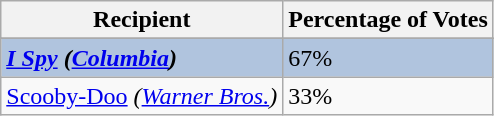<table class="wikitable sortable plainrowheaders" align="centre">
<tr>
<th>Recipient</th>
<th>Percentage of Votes</th>
</tr>
<tr>
</tr>
<tr style="background:#B0C4DE;">
<td><strong><em><a href='#'>I Spy</a><em> (<a href='#'>Columbia</a>)<strong></td>
<td></strong>67%<strong></td>
</tr>
<tr>
<td></em><a href='#'>Scooby-Doo</a><em> (<a href='#'>Warner Bros.</a>)</td>
<td>33%</td>
</tr>
</table>
